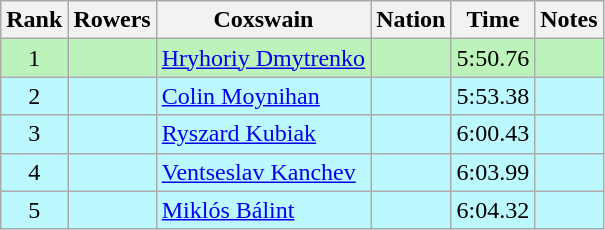<table class="wikitable sortable" style="text-align:center">
<tr>
<th>Rank</th>
<th>Rowers</th>
<th>Coxswain</th>
<th>Nation</th>
<th>Time</th>
<th>Notes</th>
</tr>
<tr bgcolor=bbf3bb>
<td>1</td>
<td></td>
<td align=left><a href='#'>Hryhoriy Dmytrenko</a></td>
<td align=left></td>
<td>5:50.76</td>
<td></td>
</tr>
<tr bgcolor=bbf9ff>
<td>2</td>
<td></td>
<td align=left><a href='#'>Colin Moynihan</a></td>
<td align=left></td>
<td>5:53.38</td>
<td></td>
</tr>
<tr bgcolor=bbf9ff>
<td>3</td>
<td></td>
<td align=left><a href='#'>Ryszard Kubiak</a></td>
<td align=left></td>
<td>6:00.43</td>
<td></td>
</tr>
<tr bgcolor=bbf9ff>
<td>4</td>
<td></td>
<td align=left><a href='#'>Ventseslav Kanchev</a></td>
<td align=left></td>
<td>6:03.99</td>
<td></td>
</tr>
<tr bgcolor=bbf9ff>
<td>5</td>
<td></td>
<td align=left><a href='#'>Miklós Bálint</a></td>
<td align=left></td>
<td>6:04.32</td>
<td></td>
</tr>
</table>
